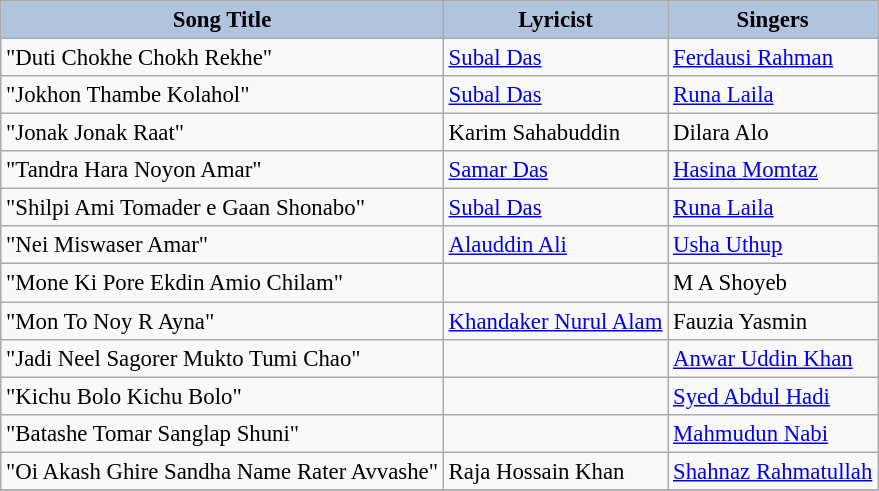<table class="wikitable" style="font-size: 95%;">
<tr>
<th style="background:#B0C4DE;">Song Title</th>
<th style="background:#B0C4DE;">Lyricist</th>
<th style="background:#B0C4DE;">Singers</th>
</tr>
<tr>
<td>"Duti Chokhe Chokh Rekhe"</td>
<td><a href='#'>Subal Das</a></td>
<td><a href='#'>Ferdausi Rahman</a></td>
</tr>
<tr>
<td>"Jokhon Thambe Kolahol"</td>
<td><a href='#'>Subal Das</a></td>
<td><a href='#'>Runa Laila</a></td>
</tr>
<tr>
<td>"Jonak Jonak Raat"</td>
<td>Karim Sahabuddin</td>
<td>Dilara Alo</td>
</tr>
<tr>
<td>"Tandra Hara Noyon Amar"</td>
<td><a href='#'>Samar Das</a></td>
<td><a href='#'>Hasina Momtaz</a></td>
</tr>
<tr>
<td>"Shilpi Ami Tomader e Gaan Shonabo"</td>
<td><a href='#'>Subal Das</a></td>
<td><a href='#'>Runa Laila</a></td>
</tr>
<tr>
<td>"Nei Miswaser Amar"</td>
<td><a href='#'>Alauddin Ali</a></td>
<td><a href='#'>Usha Uthup</a></td>
</tr>
<tr>
<td>"Mone Ki Pore Ekdin Amio Chilam"</td>
<td></td>
<td>M A Shoyeb</td>
</tr>
<tr>
<td>"Mon To Noy R Ayna"</td>
<td><a href='#'>Khandaker Nurul Alam</a></td>
<td>Fauzia Yasmin</td>
</tr>
<tr>
<td>"Jadi Neel Sagorer Mukto Tumi Chao"</td>
<td></td>
<td><a href='#'>Anwar Uddin Khan</a></td>
</tr>
<tr>
<td>"Kichu Bolo Kichu Bolo"</td>
<td></td>
<td><a href='#'>Syed Abdul Hadi</a></td>
</tr>
<tr>
<td>"Batashe Tomar Sanglap Shuni"</td>
<td></td>
<td><a href='#'>Mahmudun Nabi</a></td>
</tr>
<tr>
<td>"Oi Akash Ghire Sandha Name Rater Avvashe"</td>
<td>Raja Hossain Khan</td>
<td><a href='#'>Shahnaz Rahmatullah</a></td>
</tr>
<tr>
</tr>
</table>
